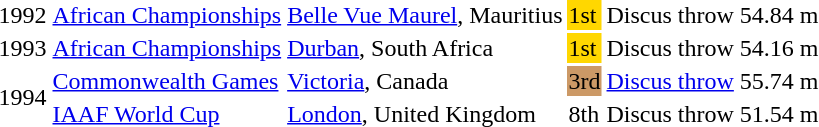<table>
<tr>
<td>1992</td>
<td><a href='#'>African Championships</a></td>
<td><a href='#'>Belle Vue Maurel</a>, Mauritius</td>
<td bgcolor=gold>1st</td>
<td>Discus throw</td>
<td>54.84 m </td>
</tr>
<tr>
<td>1993</td>
<td><a href='#'>African Championships</a></td>
<td><a href='#'>Durban</a>, South Africa</td>
<td bgcolor=gold>1st</td>
<td>Discus throw</td>
<td>54.16 m</td>
</tr>
<tr>
<td rowspan=2>1994</td>
<td><a href='#'>Commonwealth Games</a></td>
<td><a href='#'>Victoria</a>, Canada</td>
<td bgcolor=cc9966>3rd</td>
<td><a href='#'>Discus throw</a></td>
<td>55.74 m</td>
</tr>
<tr>
<td><a href='#'>IAAF World Cup</a></td>
<td><a href='#'>London</a>, United Kingdom</td>
<td>8th</td>
<td>Discus throw</td>
<td>51.54 m</td>
</tr>
</table>
